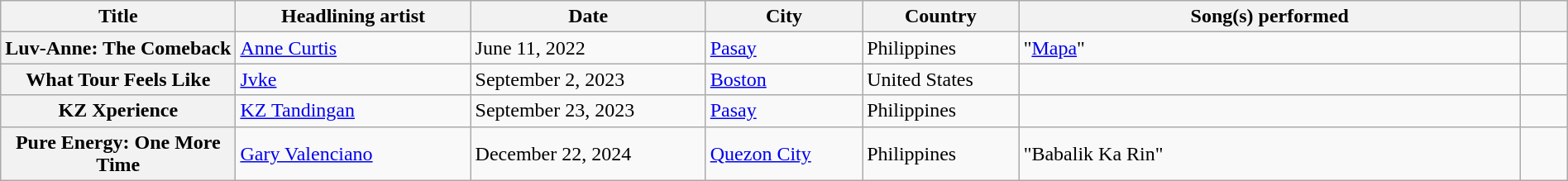<table class="wikitable sortable plainrowheaders" width=100%>
<tr>
<th scope="col" width="15%">Title</th>
<th scope="col" width="15%">Headlining artist</th>
<th scope="col" width="15%">Date</th>
<th scope="col" width="10%">City</th>
<th scope="col" width="10%">Country</th>
<th scope="col" width="32%">Song(s) performed</th>
<th scope="col" width="3%" class="unsortable"></th>
</tr>
<tr>
<th scope="row">Luv-Anne: The Comeback</th>
<td><a href='#'>Anne Curtis</a></td>
<td>June 11, 2022</td>
<td><a href='#'>Pasay</a></td>
<td>Philippines</td>
<td>"<a href='#'>Mapa</a>"</td>
<td style="text-align:center;"></td>
</tr>
<tr>
<th scope="row">What Tour Feels Like</th>
<td><a href='#'>Jvke</a></td>
<td>September 2, 2023</td>
<td><a href='#'>Boston</a></td>
<td>United States</td>
<td></td>
<td style="text-align:center;"></td>
</tr>
<tr>
<th scope="row">KZ Xperience</th>
<td><a href='#'>KZ Tandingan</a></td>
<td>September 23, 2023</td>
<td><a href='#'>Pasay</a></td>
<td>Philippines</td>
<td></td>
<td style="text-align:center;"></td>
</tr>
<tr>
<th scope="row">Pure Energy: One More Time</th>
<td><a href='#'>Gary Valenciano</a></td>
<td>December 22, 2024</td>
<td><a href='#'>Quezon City</a></td>
<td>Philippines</td>
<td>"Babalik Ka Rin"</td>
<td style="text-align:center;"></td>
</tr>
</table>
